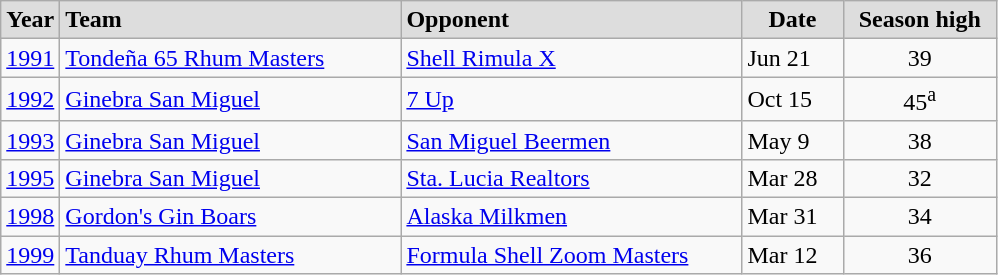<table class="wikitable" style="text-align: left">
<tr>
<th style="background:#dddddd; width:30px">Year</th>
<th style="text-align:left; background:#dddddd; width:220px">Team</th>
<th style="text-align:left; background:#dddddd; width:220px">Opponent</th>
<th style="background:#dddddd; width:60px">Date</th>
<th style="background:#dddddd; width:95px">Season high</th>
</tr>
<tr>
<td><a href='#'>1991</a></td>
<td><a href='#'>Tondeña 65 Rhum Masters</a></td>
<td><a href='#'>Shell Rimula X</a></td>
<td>Jun 21</td>
<td style="text-align:center;">39</td>
</tr>
<tr>
<td><a href='#'>1992</a></td>
<td><a href='#'>Ginebra San Miguel</a></td>
<td><a href='#'>7 Up</a></td>
<td>Oct 15</td>
<td style="text-align:center;">45<sup>a</sup></td>
</tr>
<tr>
<td><a href='#'>1993</a></td>
<td><a href='#'>Ginebra San Miguel</a></td>
<td><a href='#'>San Miguel Beermen</a></td>
<td>May 9</td>
<td style="text-align:center;">38</td>
</tr>
<tr>
<td><a href='#'>1995</a></td>
<td><a href='#'>Ginebra San Miguel</a></td>
<td><a href='#'>Sta. Lucia Realtors</a></td>
<td>Mar 28</td>
<td style="text-align:center;">32</td>
</tr>
<tr>
<td><a href='#'>1998</a></td>
<td><a href='#'>Gordon's Gin Boars</a></td>
<td><a href='#'>Alaska Milkmen</a></td>
<td>Mar 31</td>
<td style="text-align:center;">34</td>
</tr>
<tr>
<td><a href='#'>1999</a></td>
<td><a href='#'>Tanduay Rhum Masters</a></td>
<td><a href='#'>Formula Shell Zoom Masters</a></td>
<td>Mar 12</td>
<td style="text-align:center;">36</td>
</tr>
</table>
